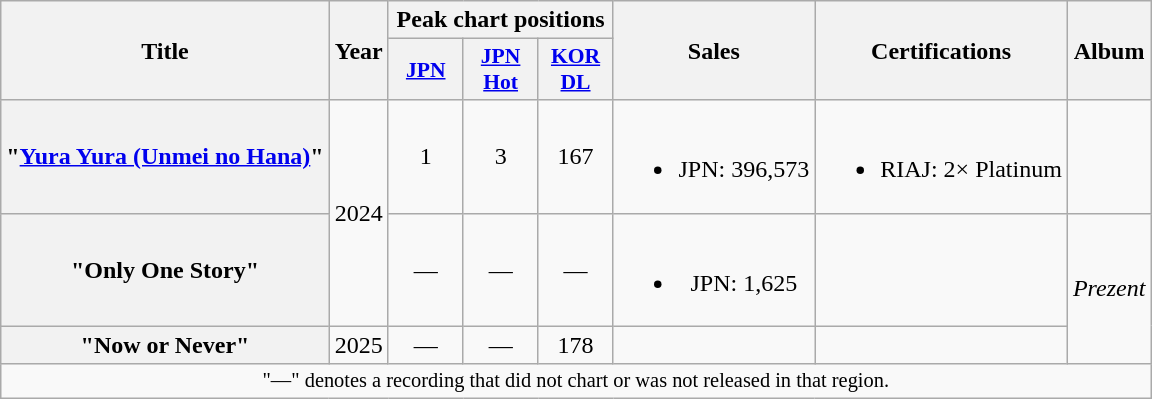<table class="wikitable plainrowheaders" style="text-align:center">
<tr>
<th scope="col" rowspan="2">Title</th>
<th scope="col" rowspan="2">Year</th>
<th scope="col" colspan="3">Peak chart positions</th>
<th scope="col" rowspan="2">Sales</th>
<th scope="col" rowspan="2">Certifications</th>
<th scope="col" rowspan="2">Album</th>
</tr>
<tr>
<th scope="col" style="font-size:90%; width:3em"><a href='#'>JPN</a><br></th>
<th scope="col" style="font-size:90%; width:3em"><a href='#'>JPN<br>Hot</a><br></th>
<th scope="col" style="font-size:90%; width:3em"><a href='#'>KOR<br>DL</a><br></th>
</tr>
<tr>
<th scope="row">"<a href='#'>Yura Yura (Unmei no Hana)</a>"</th>
<td rowspan="2">2024</td>
<td>1</td>
<td>3</td>
<td>167</td>
<td><br><ul><li>JPN: 396,573 </li></ul></td>
<td><br><ul><li>RIAJ: 2× Platinum </li></ul></td>
<td></td>
</tr>
<tr>
<th scope="row">"Only One Story"</th>
<td>—</td>
<td>—</td>
<td>—</td>
<td><br><ul><li>JPN: 1,625 </li></ul></td>
<td></td>
<td rowspan="2"><em>Prezent</em></td>
</tr>
<tr>
<th scope="row">"Now or Never"</th>
<td>2025</td>
<td>—</td>
<td>—</td>
<td>178</td>
<td></td>
<td></td>
</tr>
<tr>
<td colspan="8" style="font-size:85%">"—" denotes a recording that did not chart or was not released in that region.</td>
</tr>
</table>
